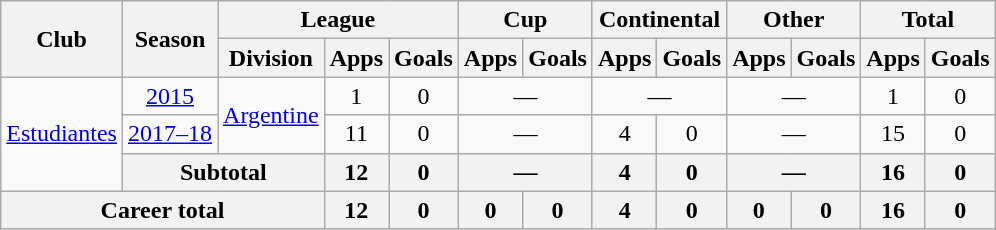<table class="wikitable" style="text-align: center;">
<tr>
<th rowspan="2">Club</th>
<th rowspan="2">Season</th>
<th colspan="3">League</th>
<th colspan="2">Cup</th>
<th colspan="2">Continental</th>
<th colspan="2">Other</th>
<th colspan="2">Total</th>
</tr>
<tr>
<th>Division</th>
<th>Apps</th>
<th>Goals</th>
<th>Apps</th>
<th>Goals</th>
<th>Apps</th>
<th>Goals</th>
<th>Apps</th>
<th>Goals</th>
<th>Apps</th>
<th>Goals</th>
</tr>
<tr>
<td rowspan="3" align="center"><a href='#'>Estudiantes</a></td>
<td><a href='#'>2015</a></td>
<td rowspan="2"><a href='#'>Argentine</a></td>
<td>1</td>
<td>0</td>
<td colspan="2">—</td>
<td colspan="2">—</td>
<td colspan="2">—</td>
<td>1</td>
<td>0</td>
</tr>
<tr>
<td><a href='#'>2017–18</a></td>
<td>11</td>
<td>0</td>
<td colspan="2">—</td>
<td>4</td>
<td>0</td>
<td colspan="2">—</td>
<td>15</td>
<td>0</td>
</tr>
<tr>
<th colspan="2"><strong>Subtotal</strong></th>
<th>12</th>
<th>0</th>
<th colspan="2">—</th>
<th>4</th>
<th>0</th>
<th colspan="2">—</th>
<th>16</th>
<th>0</th>
</tr>
<tr>
<th colspan="3"><strong>Career total</strong></th>
<th>12</th>
<th>0</th>
<th>0</th>
<th>0</th>
<th>4</th>
<th>0</th>
<th>0</th>
<th>0</th>
<th>16</th>
<th>0</th>
</tr>
</table>
